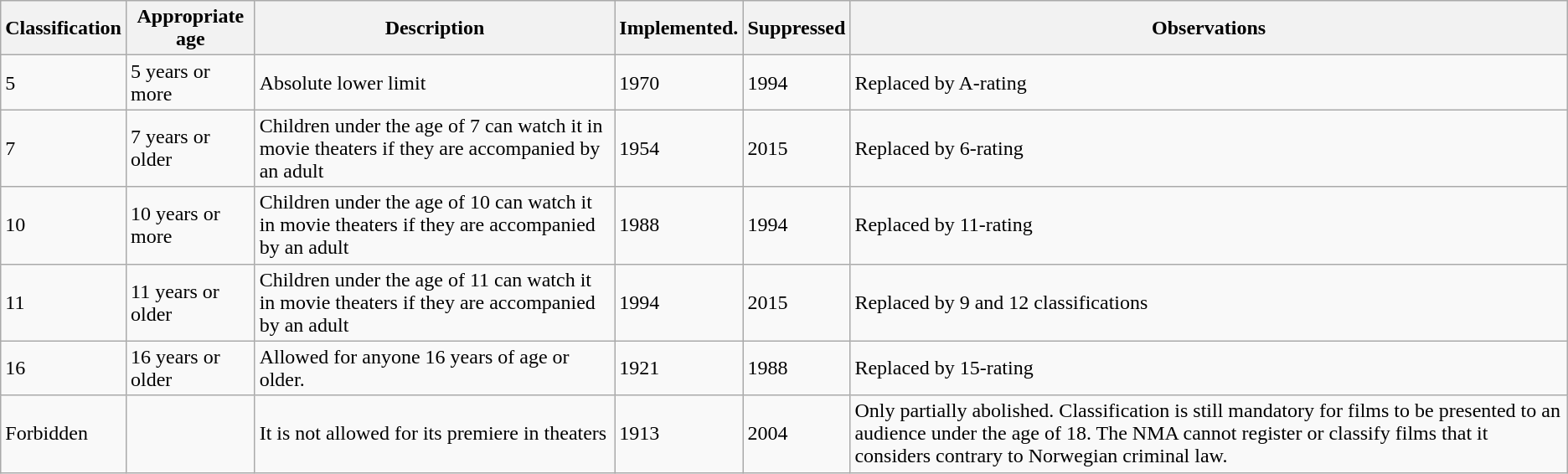<table class="wikitable">
<tr>
<th>Classification</th>
<th>Appropriate age</th>
<th>Description</th>
<th>Implemented.</th>
<th>Suppressed</th>
<th>Observations</th>
</tr>
<tr>
<td>5</td>
<td>5 years or more</td>
<td Allowed for anyone 5 years of age or older.>Absolute lower limit</td>
<td>1970</td>
<td>1994</td>
<td>Replaced by A-rating</td>
</tr>
<tr>
<td>7</td>
<td>7 years or older</td>
<td Allowed for anyone 7 years of age or older.>Children under the age of 7 can watch it in movie theaters if they are accompanied by an adult</td>
<td>1954</td>
<td>2015</td>
<td>Replaced by 6-rating</td>
</tr>
<tr>
<td>10</td>
<td>10 years or more</td>
<td Allowed for anyone 10 years or older.>Children under the age of 10 can watch it in movie theaters if they are accompanied by an adult</td>
<td>1988</td>
<td>1994</td>
<td>Replaced by 11-rating</td>
</tr>
<tr>
<td>11</td>
<td>11 years or older</td>
<td Allowed for anyone 11 years of age or older.>Children under the age of 11 can watch it in movie theaters if they are accompanied by an adult</td>
<td>1994</td>
<td>2015</td>
<td>Replaced by 9 and 12 classifications</td>
</tr>
<tr>
<td>16</td>
<td>16 years or older</td>
<td>Allowed for anyone 16 years of age or older.</td>
<td>1921</td>
<td>1988</td>
<td>Replaced by 15-rating</td>
</tr>
<tr>
<td>Forbidden</td>
<td></td>
<td>It is not allowed for its premiere in theaters</td>
<td>1913</td>
<td>2004</td>
<td>Only partially abolished. Classification is still mandatory for films to be presented to an audience under the age of 18. The NMA cannot register or classify films that it considers contrary to Norwegian criminal law.</td>
</tr>
</table>
